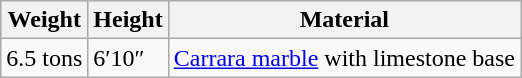<table class="wikitable">
<tr>
<th>Weight</th>
<th>Height</th>
<th>Material</th>
</tr>
<tr>
<td>6.5 tons</td>
<td>6′10″</td>
<td><a href='#'>Carrara marble</a> with limestone base</td>
</tr>
</table>
